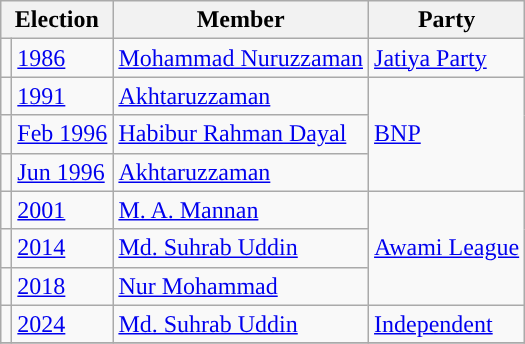<table class="wikitable">
<tr>
<th colspan="2">Election</th>
<th>Member</th>
<th>Party</th>
</tr>
<tr>
<td style="background-color:"></td>
<td><a href='#'>1986</a></td>
<td><a href='#'>Mohammad Nuruzzaman</a></td>
<td><a href='#'>Jatiya Party</a></td>
</tr>
<tr>
<td style="background-color:"></td>
<td><a href='#'>1991</a></td>
<td><a href='#'>Akhtaruzzaman</a></td>
<td rowspan="3"><a href='#'>BNP</a></td>
</tr>
<tr>
<td style="background-color:"></td>
<td><a href='#'>Feb 1996</a></td>
<td><a href='#'>Habibur Rahman Dayal</a></td>
</tr>
<tr>
<td style="background-color:"></td>
<td><a href='#'>Jun 1996</a></td>
<td><a href='#'>Akhtaruzzaman</a></td>
</tr>
<tr>
<td style="background-color:"></td>
<td><a href='#'>2001</a></td>
<td><a href='#'>M. A. Mannan</a></td>
<td rowspan="3"><a href='#'>Awami League</a></td>
</tr>
<tr>
<td style="background-color:"></td>
<td><a href='#'>2014</a></td>
<td><a href='#'>Md. Suhrab Uddin</a></td>
</tr>
<tr>
<td style="background-color:"></td>
<td><a href='#'>2018</a></td>
<td><a href='#'>Nur Mohammad</a></td>
</tr>
<tr>
<td style="background-color:"></td>
<td><a href='#'>2024</a></td>
<td><a href='#'>Md. Suhrab Uddin</a></td>
<td><a href='#'>Independent</a></td>
</tr>
<tr>
</tr>
</table>
